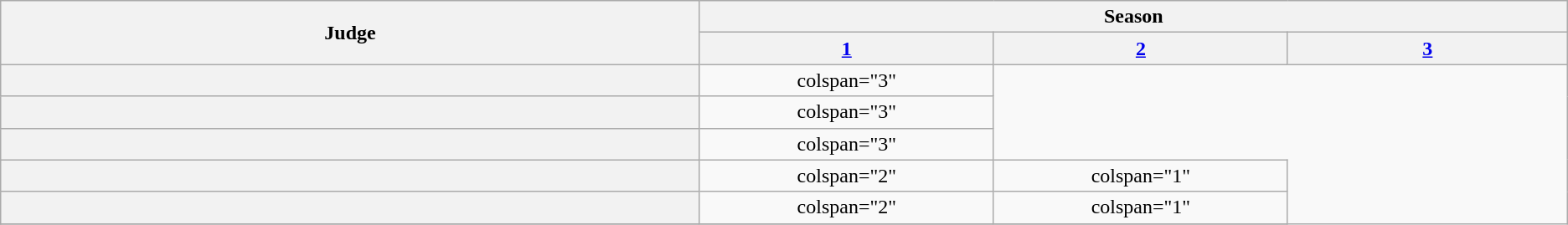<table class="wikitable plainrowheaders" style="text-align:center">
<tr>
<th rowspan="2" style="width:15%;" scope="col">Judge</th>
<th colspan="3">Season</th>
</tr>
<tr>
<th style="width:6%;" scope="colspan"><a href='#'>1</a></th>
<th style="width:6%;" scope="colspan"><a href='#'>2</a></th>
<th style="width:6%;" scope="colspan"><a href='#'>3</a></th>
</tr>
<tr>
<th scope="row" style="text-align: center;"></th>
<td>colspan="3" </td>
</tr>
<tr>
<th scope="row" style="text-align: center;"></th>
<td>colspan="3" </td>
</tr>
<tr>
<th scope="row" style="text-align: center;"></th>
<td>colspan="3" </td>
</tr>
<tr>
<th scope="row" style="text-align: center;"></th>
<td>colspan="2" </td>
<td>colspan="1" </td>
</tr>
<tr>
<th scope="row" style="text-align: center;"></th>
<td>colspan="2" </td>
<td>colspan="1" </td>
</tr>
<tr>
</tr>
</table>
